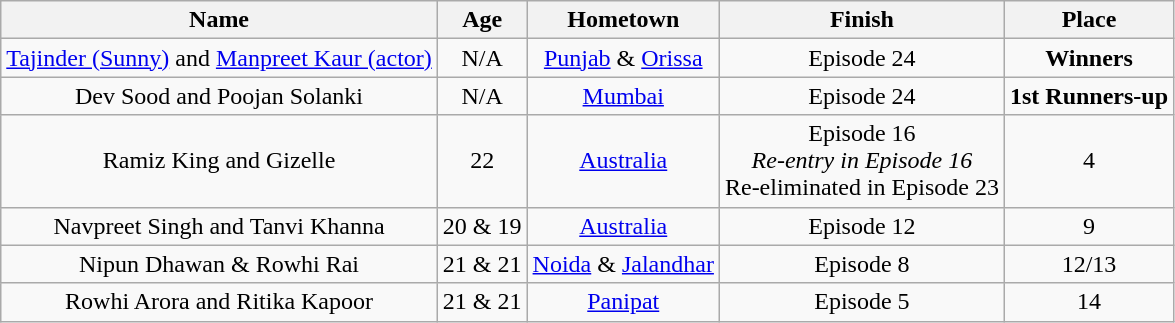<table class="wikitable sortable" style="text-align:center">
<tr>
<th>Name</th>
<th>Age</th>
<th>Hometown</th>
<th>Finish</th>
<th>Place</th>
</tr>
<tr>
<td><a href='#'>Tajinder (Sunny)</a> and <a href='#'>Manpreet Kaur (actor)</a></td>
<td>N/A</td>
<td><a href='#'>Punjab</a> & <a href='#'>Orissa</a></td>
<td>Episode 24</td>
<td><strong>Winners</strong></td>
</tr>
<tr>
<td>Dev Sood and Poojan Solanki</td>
<td>N/A</td>
<td><a href='#'>Mumbai</a></td>
<td>Episode 24</td>
<td><strong>1st Runners-up</strong></td>
</tr>
<tr>
<td>Ramiz King and Gizelle</td>
<td>22</td>
<td><a href='#'>Australia</a></td>
<td>Episode 16<br><em>Re-entry in Episode 16</em><br>Re-eliminated in Episode 23</td>
<td>4</td>
</tr>
<tr>
<td>Navpreet Singh and Tanvi Khanna</td>
<td>20 & 19</td>
<td><a href='#'>Australia</a></td>
<td>Episode 12</td>
<td>9</td>
</tr>
<tr>
<td>Nipun Dhawan & Rowhi Rai</td>
<td>21 & 21</td>
<td><a href='#'>Noida</a> & <a href='#'>Jalandhar</a></td>
<td>Episode 8</td>
<td>12/13</td>
</tr>
<tr>
<td>Rowhi Arora and Ritika Kapoor</td>
<td>21 & 21</td>
<td><a href='#'>Panipat</a></td>
<td>Episode 5</td>
<td>14</td>
</tr>
</table>
